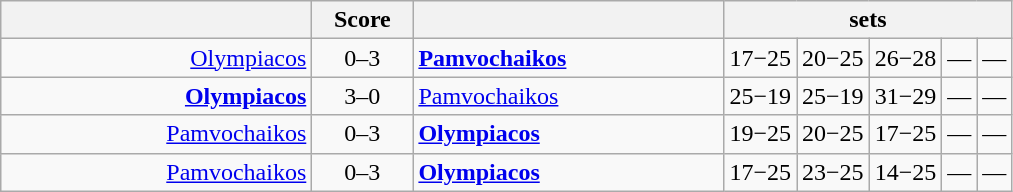<table class="wikitable" style="text-align: center; font-size:100%">
<tr>
<th width="200"></th>
<th width="60">Score</th>
<th width="200"></th>
<th width="60" colspan="5">sets</th>
</tr>
<tr>
<td style="text-align:right"><a href='#'>Olympiacos</a></td>
<td>0–3</td>
<td style="text-align:left"><strong><a href='#'>Pamvochaikos</a></strong></td>
<td>17−25</td>
<td>20−25</td>
<td>26−28</td>
<td>—</td>
<td>—</td>
</tr>
<tr>
<td style="text-align:right"><strong><a href='#'>Olympiacos</a></strong></td>
<td>3–0</td>
<td style="text-align:left"><a href='#'>Pamvochaikos</a></td>
<td>25−19</td>
<td>25−19</td>
<td>31−29</td>
<td>—</td>
<td>—</td>
</tr>
<tr>
<td style="text-align:right"><a href='#'>Pamvochaikos</a></td>
<td>0–3</td>
<td style="text-align:left"><strong><a href='#'>Olympiacos</a></strong></td>
<td>19−25</td>
<td>20−25</td>
<td>17−25</td>
<td>—</td>
<td>—</td>
</tr>
<tr>
<td style="text-align:right"><a href='#'>Pamvochaikos</a></td>
<td>0–3</td>
<td style="text-align:left"><strong><a href='#'>Olympiacos</a></strong></td>
<td>17−25</td>
<td>23−25</td>
<td>14−25</td>
<td>—</td>
<td>—</td>
</tr>
</table>
